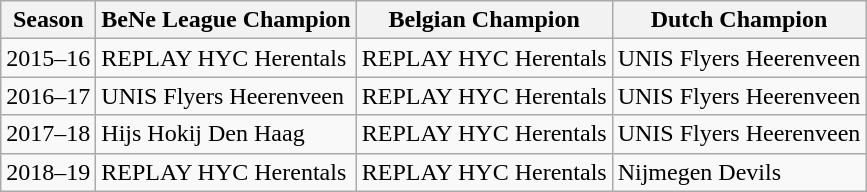<table class="wikitable">
<tr>
<th>Season</th>
<th>BeNe League Champion</th>
<th>Belgian Champion</th>
<th>Dutch Champion</th>
</tr>
<tr>
<td>2015–16</td>
<td> REPLAY HYC Herentals</td>
<td>REPLAY HYC Herentals</td>
<td>UNIS Flyers Heerenveen</td>
</tr>
<tr>
<td>2016–17</td>
<td> UNIS Flyers Heerenveen</td>
<td>REPLAY HYC Herentals</td>
<td>UNIS Flyers Heerenveen</td>
</tr>
<tr>
<td>2017–18</td>
<td> Hijs Hokij Den Haag</td>
<td>REPLAY HYC Herentals</td>
<td>UNIS Flyers Heerenveen</td>
</tr>
<tr>
<td>2018–19</td>
<td> REPLAY HYC Herentals</td>
<td>REPLAY HYC Herentals</td>
<td>Nijmegen Devils</td>
</tr>
</table>
